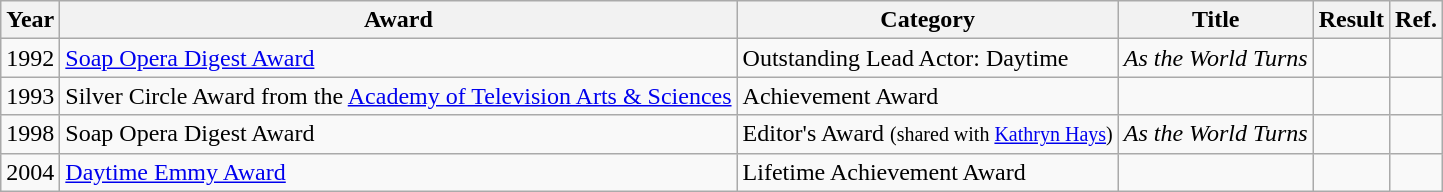<table class="wikitable">
<tr>
<th>Year</th>
<th>Award</th>
<th>Category</th>
<th>Title</th>
<th>Result</th>
<th>Ref.</th>
</tr>
<tr>
<td>1992</td>
<td><a href='#'>Soap Opera Digest Award</a></td>
<td>Outstanding Lead Actor: Daytime</td>
<td><em>As the World Turns</em></td>
<td></td>
<td></td>
</tr>
<tr>
<td>1993</td>
<td>Silver Circle Award from the <a href='#'>Academy of Television Arts & Sciences</a></td>
<td>Achievement Award</td>
<td></td>
<td></td>
<td></td>
</tr>
<tr>
<td>1998</td>
<td>Soap Opera Digest Award</td>
<td>Editor's Award <small>(shared with <a href='#'>Kathryn Hays</a>)</small></td>
<td><em>As the World Turns</em></td>
<td></td>
<td></td>
</tr>
<tr>
<td>2004</td>
<td><a href='#'>Daytime Emmy Award</a></td>
<td>Lifetime Achievement Award</td>
<td></td>
<td></td>
<td></td>
</tr>
</table>
